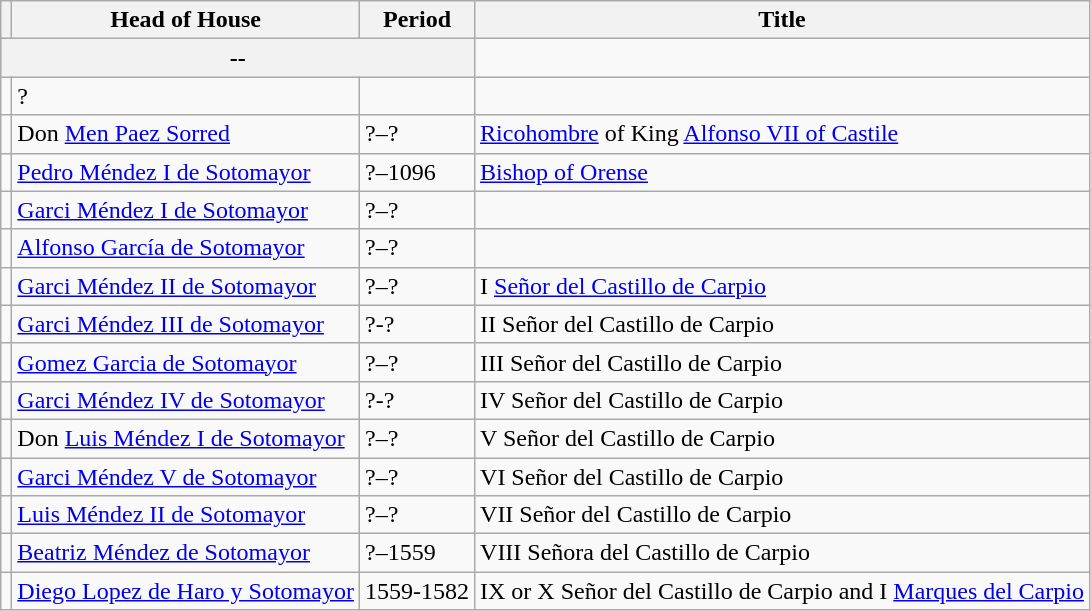<table class="wikitable">
<tr>
<th></th>
<th>Head of House</th>
<th>Period</th>
<th>Title</th>
</tr>
<tr bgcolor="#dddddd" |>
<th colspan="3">--</th>
</tr>
<tr>
<td></td>
<td>?</td>
<td></td>
<td></td>
</tr>
<tr>
<td></td>
<td>Don <a href='#'>Men Paez Sorred</a></td>
<td>?–?</td>
<td><a href='#'>Ricohombre</a> of King <a href='#'>Alfonso VII of Castile</a></td>
</tr>
<tr>
<td></td>
<td><a href='#'>Pedro Méndez I de Sotomayor</a></td>
<td>?–1096</td>
<td><a href='#'>Bishop of Orense</a></td>
</tr>
<tr>
<td></td>
<td><a href='#'>Garci Méndez I de Sotomayor</a></td>
<td>?–?</td>
<td></td>
</tr>
<tr>
<td></td>
<td><a href='#'>Alfonso García de Sotomayor</a></td>
<td>?–?</td>
<td></td>
</tr>
<tr>
<td></td>
<td><a href='#'>Garci Méndez II de Sotomayor</a></td>
<td>?–?</td>
<td>I <a href='#'>Señor del Castillo de Carpio</a></td>
</tr>
<tr>
<td></td>
<td><a href='#'>Garci Méndez III de Sotomayor</a></td>
<td>?-?</td>
<td>II Señor del Castillo de Carpio</td>
</tr>
<tr>
<td></td>
<td><a href='#'>Gomez Garcia de Sotomayor</a></td>
<td>?–?</td>
<td>III Señor del Castillo de Carpio</td>
</tr>
<tr>
<td></td>
<td><a href='#'>Garci Méndez IV de Sotomayor</a></td>
<td>?-?</td>
<td>IV Señor del Castillo de Carpio</td>
</tr>
<tr>
<td></td>
<td>Don <a href='#'>Luis Méndez I de Sotomayor</a></td>
<td>?–?</td>
<td>V Señor del Castillo de Carpio</td>
</tr>
<tr>
<td></td>
<td><a href='#'>Garci Méndez V de Sotomayor</a></td>
<td>?–?</td>
<td>VI Señor del Castillo de Carpio</td>
</tr>
<tr>
<td></td>
<td><a href='#'>Luis Méndez II de Sotomayor</a></td>
<td>?–?</td>
<td>VII Señor del Castillo de Carpio</td>
</tr>
<tr>
<td></td>
<td><a href='#'>Beatriz Méndez de Sotomayor</a></td>
<td>?–1559</td>
<td>VIII Señora del Castillo de Carpio</td>
</tr>
<tr>
<td></td>
<td><a href='#'>Diego Lopez de Haro y Sotomayor</a></td>
<td>1559-1582</td>
<td>IX or X Señor del Castillo de Carpio and I <a href='#'>Marques del Carpio</a></td>
</tr>
</table>
